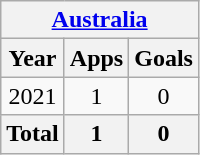<table class="wikitable" style="text-align:center">
<tr>
<th colspan=3><a href='#'>Australia</a></th>
</tr>
<tr>
<th>Year</th>
<th>Apps</th>
<th>Goals</th>
</tr>
<tr>
<td>2021</td>
<td>1</td>
<td>0</td>
</tr>
<tr>
<th>Total</th>
<th>1</th>
<th>0</th>
</tr>
</table>
